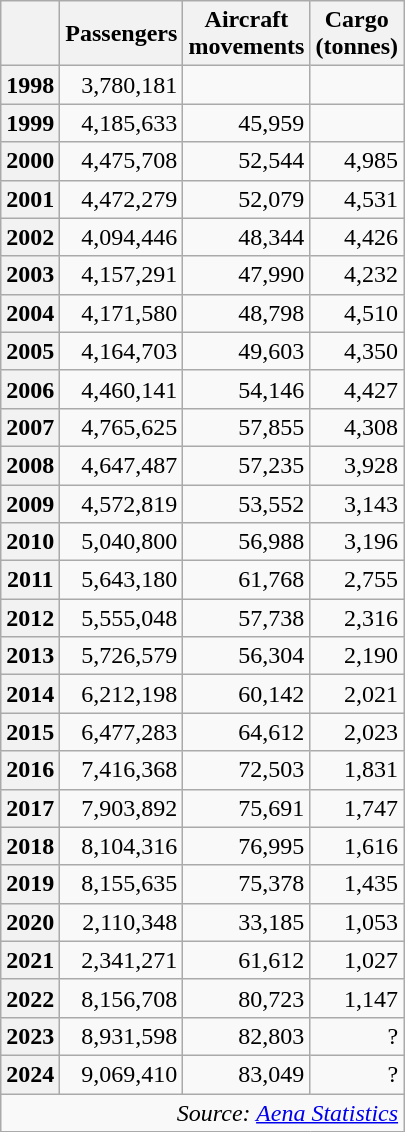<table class="wikitable" style="text-align: right; width:250px;" align="center">
<tr>
<th style="width:75px"></th>
<th style="width:100px">Passengers</th>
<th style="width:100px">Aircraft movements</th>
<th style="width:100px">Cargo (tonnes)</th>
</tr>
<tr>
<th>1998</th>
<td>3,780,181</td>
<td></td>
<td></td>
</tr>
<tr>
<th>1999</th>
<td>4,185,633</td>
<td>45,959</td>
<td></td>
</tr>
<tr>
<th>2000</th>
<td>4,475,708</td>
<td>52,544</td>
<td>4,985</td>
</tr>
<tr>
<th>2001</th>
<td>4,472,279</td>
<td>52,079</td>
<td>4,531</td>
</tr>
<tr>
<th>2002</th>
<td>4,094,446</td>
<td>48,344</td>
<td>4,426</td>
</tr>
<tr>
<th>2003</th>
<td>4,157,291</td>
<td>47,990</td>
<td>4,232</td>
</tr>
<tr>
<th>2004</th>
<td>4,171,580</td>
<td>48,798</td>
<td>4,510</td>
</tr>
<tr>
<th>2005</th>
<td>4,164,703</td>
<td>49,603</td>
<td>4,350</td>
</tr>
<tr>
<th>2006</th>
<td>4,460,141</td>
<td>54,146</td>
<td>4,427</td>
</tr>
<tr>
<th>2007</th>
<td>4,765,625</td>
<td>57,855</td>
<td>4,308</td>
</tr>
<tr>
<th>2008</th>
<td>4,647,487</td>
<td>57,235</td>
<td>3,928</td>
</tr>
<tr>
<th>2009</th>
<td>4,572,819</td>
<td>53,552</td>
<td>3,143</td>
</tr>
<tr>
<th>2010</th>
<td>5,040,800</td>
<td>56,988</td>
<td>3,196</td>
</tr>
<tr>
<th>2011</th>
<td>5,643,180</td>
<td>61,768</td>
<td>2,755</td>
</tr>
<tr>
<th>2012</th>
<td>5,555,048</td>
<td>57,738</td>
<td>2,316</td>
</tr>
<tr>
<th>2013</th>
<td>5,726,579</td>
<td>56,304</td>
<td>2,190</td>
</tr>
<tr>
<th>2014</th>
<td>6,212,198</td>
<td>60,142</td>
<td>2,021</td>
</tr>
<tr>
<th>2015</th>
<td>6,477,283</td>
<td>64,612</td>
<td>2,023</td>
</tr>
<tr>
<th>2016</th>
<td>7,416,368</td>
<td>72,503</td>
<td>1,831</td>
</tr>
<tr>
<th>2017</th>
<td>7,903,892</td>
<td>75,691</td>
<td>1,747</td>
</tr>
<tr>
<th>2018</th>
<td>8,104,316</td>
<td>76,995</td>
<td>1,616</td>
</tr>
<tr>
<th>2019</th>
<td>8,155,635</td>
<td>75,378</td>
<td>1,435</td>
</tr>
<tr>
<th>2020</th>
<td>2,110,348</td>
<td>33,185</td>
<td>1,053</td>
</tr>
<tr>
<th>2021</th>
<td>2,341,271</td>
<td>61,612</td>
<td>1,027</td>
</tr>
<tr>
<th>2022</th>
<td>8,156,708</td>
<td>80,723</td>
<td>1,147</td>
</tr>
<tr>
<th>2023</th>
<td>8,931,598</td>
<td>82,803</td>
<td>?</td>
</tr>
<tr>
<th>2024</th>
<td>9,069,410</td>
<td>83,049</td>
<td>?</td>
</tr>
<tr>
<td colspan=4 align="right"><em>Source: <a href='#'>Aena Statistics</a></em></td>
</tr>
</table>
